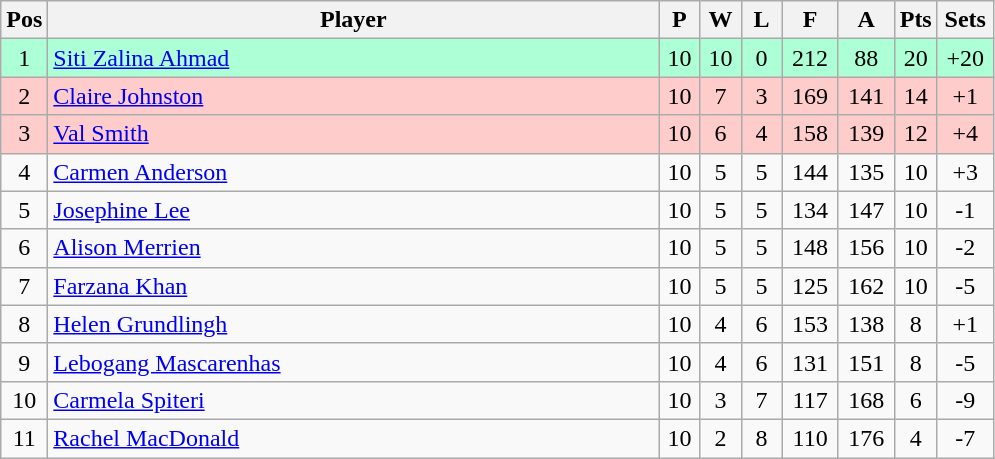<table class="wikitable" style="font-size: 100%">
<tr>
<th width=20>Pos</th>
<th width=400>Player</th>
<th width=20>P</th>
<th width=20>W</th>
<th width=20>L</th>
<th width=30>F</th>
<th width=30>A</th>
<th width=20>Pts</th>
<th width=30>Sets</th>
</tr>
<tr align=center style="background: #ADFFD6;">
<td>1</td>
<td align="left"> <a href='#'>Siti Zalina Ahmad</a></td>
<td>10</td>
<td>10</td>
<td>0</td>
<td>212</td>
<td>88</td>
<td>20</td>
<td>+20</td>
</tr>
<tr align=center style="background: #FFCCCC;">
<td>2</td>
<td align="left"> <a href='#'>Claire Johnston</a></td>
<td>10</td>
<td>7</td>
<td>3</td>
<td>169</td>
<td>141</td>
<td>14</td>
<td>+1</td>
</tr>
<tr align=center style="background: #FFCCCC;">
<td>3</td>
<td align="left"> <a href='#'>Val Smith</a></td>
<td>10</td>
<td>6</td>
<td>4</td>
<td>158</td>
<td>139</td>
<td>12</td>
<td>+4</td>
</tr>
<tr align=center>
<td>4</td>
<td align="left"> <a href='#'>Carmen Anderson</a></td>
<td>10</td>
<td>5</td>
<td>5</td>
<td>144</td>
<td>135</td>
<td>10</td>
<td>+3</td>
</tr>
<tr align=center>
<td>5</td>
<td align="left"> <a href='#'>Josephine Lee</a></td>
<td>10</td>
<td>5</td>
<td>5</td>
<td>134</td>
<td>147</td>
<td>10</td>
<td>-1</td>
</tr>
<tr align=center>
<td>6</td>
<td align="left"> <a href='#'>Alison Merrien</a></td>
<td>10</td>
<td>5</td>
<td>5</td>
<td>148</td>
<td>156</td>
<td>10</td>
<td>-2</td>
</tr>
<tr align=center>
<td>7</td>
<td align="left"> <a href='#'>Farzana Khan</a></td>
<td>10</td>
<td>5</td>
<td>5</td>
<td>125</td>
<td>162</td>
<td>10</td>
<td>-5</td>
</tr>
<tr align=center>
<td>8</td>
<td align="left"> <a href='#'>Helen Grundlingh</a></td>
<td>10</td>
<td>4</td>
<td>6</td>
<td>153</td>
<td>138</td>
<td>8</td>
<td>+1</td>
</tr>
<tr align=center>
<td>9</td>
<td align="left"> <a href='#'>Lebogang Mascarenhas</a></td>
<td>10</td>
<td>4</td>
<td>6</td>
<td>131</td>
<td>151</td>
<td>8</td>
<td>-5</td>
</tr>
<tr align=center>
<td>10</td>
<td align="left"> <a href='#'>Carmela Spiteri</a></td>
<td>10</td>
<td>3</td>
<td>7</td>
<td>117</td>
<td>168</td>
<td>6</td>
<td>-9</td>
</tr>
<tr align=center>
<td>11</td>
<td align="left"> <a href='#'>Rachel MacDonald</a></td>
<td>10</td>
<td>2</td>
<td>8</td>
<td>110</td>
<td>176</td>
<td>4</td>
<td>-7</td>
</tr>
</table>
